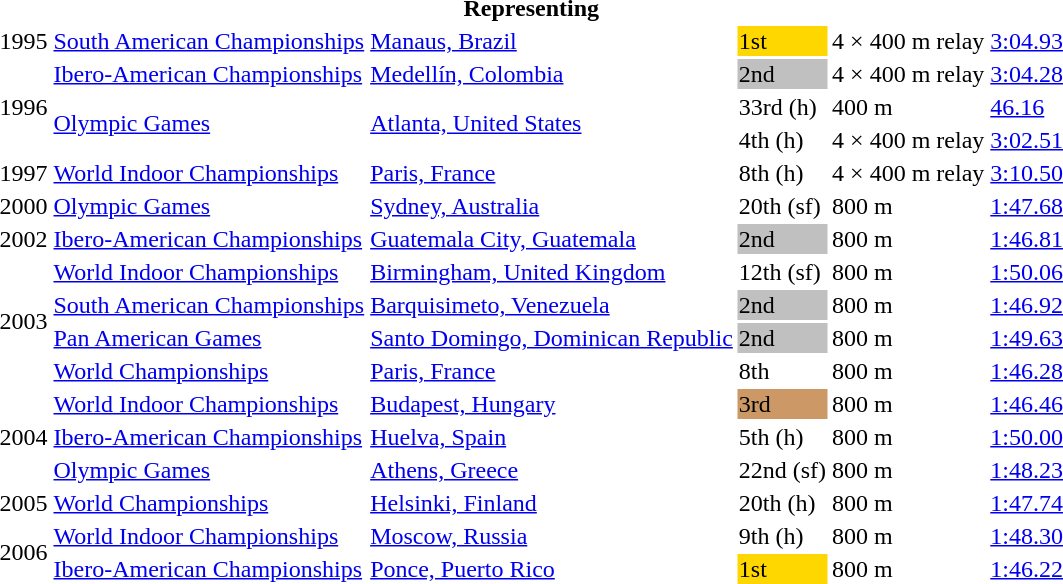<table>
<tr>
<th colspan="6">Representing </th>
</tr>
<tr>
<td>1995</td>
<td><a href='#'>South American Championships</a></td>
<td><a href='#'>Manaus, Brazil</a></td>
<td bgcolor=gold>1st</td>
<td>4 × 400 m relay</td>
<td><a href='#'>3:04.93</a></td>
</tr>
<tr>
<td rowspan=3>1996</td>
<td><a href='#'>Ibero-American Championships</a></td>
<td><a href='#'>Medellín, Colombia</a></td>
<td bgcolor=silver>2nd</td>
<td>4 × 400 m relay</td>
<td><a href='#'>3:04.28</a></td>
</tr>
<tr>
<td rowspan=2><a href='#'>Olympic Games</a></td>
<td rowspan=2><a href='#'>Atlanta, United States</a></td>
<td>33rd (h)</td>
<td>400 m</td>
<td><a href='#'>46.16</a></td>
</tr>
<tr>
<td>4th (h)</td>
<td>4 × 400 m relay</td>
<td><a href='#'>3:02.51</a></td>
</tr>
<tr>
<td>1997</td>
<td><a href='#'>World Indoor Championships</a></td>
<td><a href='#'>Paris, France</a></td>
<td>8th (h)</td>
<td>4 × 400 m relay</td>
<td><a href='#'>3:10.50</a></td>
</tr>
<tr>
<td>2000</td>
<td><a href='#'>Olympic Games</a></td>
<td><a href='#'>Sydney, Australia</a></td>
<td>20th (sf)</td>
<td>800 m</td>
<td><a href='#'>1:47.68</a></td>
</tr>
<tr>
<td>2002</td>
<td><a href='#'>Ibero-American Championships</a></td>
<td><a href='#'>Guatemala City, Guatemala</a></td>
<td bgcolor=silver>2nd</td>
<td>800 m</td>
<td><a href='#'>1:46.81</a></td>
</tr>
<tr>
<td rowspan=4>2003</td>
<td><a href='#'>World Indoor Championships</a></td>
<td><a href='#'>Birmingham, United Kingdom</a></td>
<td>12th (sf)</td>
<td>800 m</td>
<td><a href='#'>1:50.06</a></td>
</tr>
<tr>
<td><a href='#'>South American Championships</a></td>
<td><a href='#'>Barquisimeto, Venezuela</a></td>
<td bgcolor=silver>2nd</td>
<td>800 m</td>
<td><a href='#'>1:46.92</a></td>
</tr>
<tr>
<td><a href='#'>Pan American Games</a></td>
<td><a href='#'>Santo Domingo, Dominican Republic</a></td>
<td bgcolor=silver>2nd</td>
<td>800 m</td>
<td><a href='#'>1:49.63</a></td>
</tr>
<tr>
<td><a href='#'>World Championships</a></td>
<td><a href='#'>Paris, France</a></td>
<td>8th</td>
<td>800 m</td>
<td><a href='#'>1:46.28</a></td>
</tr>
<tr>
<td rowspan=3>2004</td>
<td><a href='#'>World Indoor Championships</a></td>
<td><a href='#'>Budapest, Hungary</a></td>
<td bgcolor=cc9966>3rd</td>
<td>800 m</td>
<td><a href='#'>1:46.46</a></td>
</tr>
<tr>
<td><a href='#'>Ibero-American Championships</a></td>
<td><a href='#'>Huelva, Spain</a></td>
<td>5th (h)</td>
<td>800 m</td>
<td><a href='#'>1:50.00</a></td>
</tr>
<tr>
<td><a href='#'>Olympic Games</a></td>
<td><a href='#'>Athens, Greece</a></td>
<td>22nd (sf)</td>
<td>800 m</td>
<td><a href='#'>1:48.23</a></td>
</tr>
<tr>
<td>2005</td>
<td><a href='#'>World Championships</a></td>
<td><a href='#'>Helsinki, Finland</a></td>
<td>20th (h)</td>
<td>800 m</td>
<td><a href='#'>1:47.74</a></td>
</tr>
<tr>
<td rowspan=2>2006</td>
<td><a href='#'>World Indoor Championships</a></td>
<td><a href='#'>Moscow, Russia</a></td>
<td>9th (h)</td>
<td>800 m</td>
<td><a href='#'>1:48.30</a></td>
</tr>
<tr>
<td><a href='#'>Ibero-American Championships</a></td>
<td><a href='#'>Ponce, Puerto Rico</a></td>
<td bgcolor=gold>1st</td>
<td>800 m</td>
<td><a href='#'>1:46.22</a></td>
</tr>
</table>
